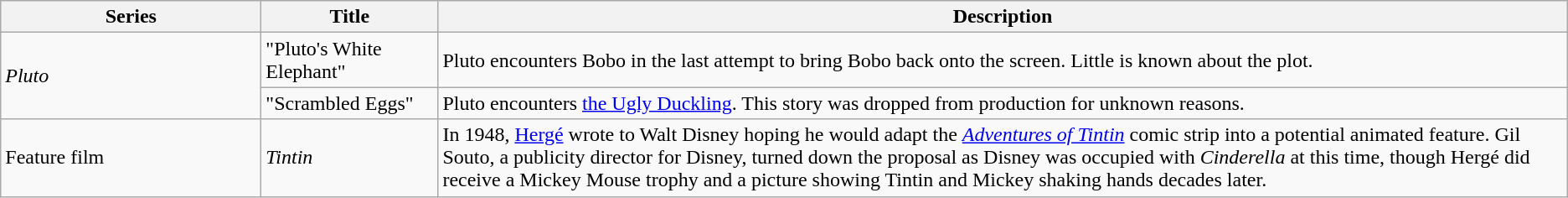<table class="wikitable">
<tr>
<th style="width:150pt;">Series</th>
<th style="width:100pt;">Title</th>
<th>Description</th>
</tr>
<tr>
<td rowspan="2"><em>Pluto</em></td>
<td>"Pluto's White Elephant"</td>
<td>Pluto encounters Bobo in the last attempt to bring Bobo back onto the screen. Little is known about the plot.</td>
</tr>
<tr>
<td>"Scrambled Eggs"</td>
<td>Pluto encounters <a href='#'>the Ugly Duckling</a>. This story was dropped from production for unknown reasons.</td>
</tr>
<tr>
<td>Feature film</td>
<td><em>Tintin</em></td>
<td>In 1948, <a href='#'>Hergé</a> wrote to Walt Disney hoping he would adapt the <em><a href='#'>Adventures of Tintin</a></em> comic strip into a potential animated feature. Gil Souto, a publicity director for Disney, turned down the proposal as Disney was occupied with <em>Cinderella</em> at this time, though Hergé did receive a Mickey Mouse trophy and a picture showing Tintin and Mickey shaking hands decades later.</td>
</tr>
</table>
